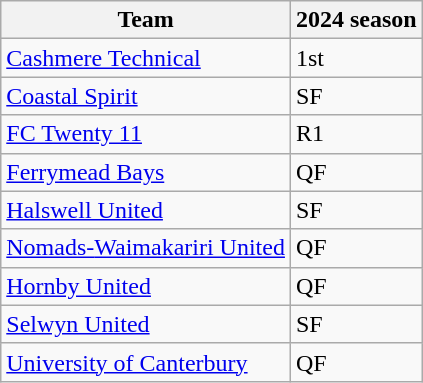<table class="wikitable sortable col2center">
<tr>
<th>Team</th>
<th>2024 season</th>
</tr>
<tr>
<td><a href='#'>Cashmere Technical</a></td>
<td>1st</td>
</tr>
<tr>
<td><a href='#'>Coastal Spirit</a></td>
<td>SF</td>
</tr>
<tr>
<td><a href='#'>FC Twenty 11</a></td>
<td>R1</td>
</tr>
<tr>
<td><a href='#'>Ferrymead Bays</a></td>
<td>QF</td>
</tr>
<tr>
<td><a href='#'>Halswell United</a></td>
<td>SF</td>
</tr>
<tr>
<td><a href='#'>Nomads-</a><a href='#'>Waimakariri United</a></td>
<td>QF</td>
</tr>
<tr>
<td><a href='#'>Hornby United</a></td>
<td>QF</td>
</tr>
<tr>
<td><a href='#'>Selwyn United</a></td>
<td>SF</td>
</tr>
<tr>
<td><a href='#'>University of Canterbury</a></td>
<td>QF</td>
</tr>
</table>
